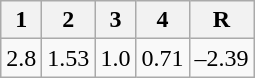<table class="wikitable" border="1">
<tr>
<th>1</th>
<th>2</th>
<th>3</th>
<th>4</th>
<th>R</th>
</tr>
<tr>
<td>2.8</td>
<td>1.53</td>
<td>1.0</td>
<td>0.71</td>
<td>–2.39</td>
</tr>
</table>
